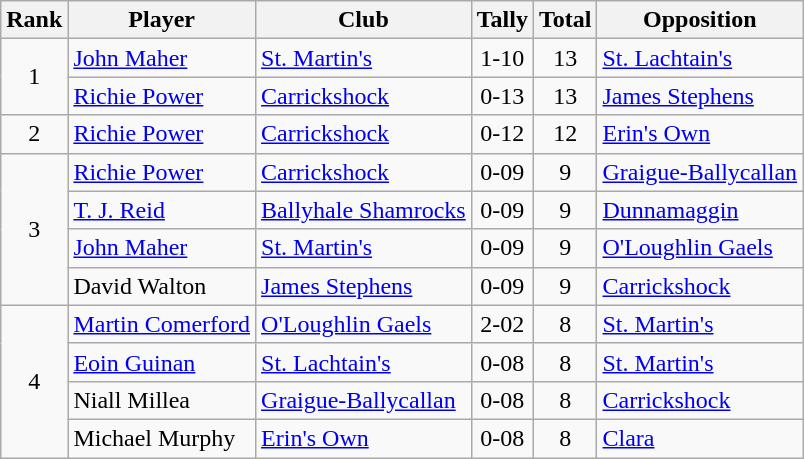<table class="wikitable">
<tr>
<th>Rank</th>
<th>Player</th>
<th>Club</th>
<th>Tally</th>
<th>Total</th>
<th>Opposition</th>
</tr>
<tr>
<td rowspan="2" style="text-align:center;">1</td>
<td><a href='#'>John Maher</a></td>
<td><a href='#'>St. Martin's</a></td>
<td align=center>1-10</td>
<td align=center>13</td>
<td><a href='#'>St. Lachtain's</a></td>
</tr>
<tr>
<td><a href='#'>Richie Power</a></td>
<td><a href='#'>Carrickshock</a></td>
<td align=center>0-13</td>
<td align=center>13</td>
<td><a href='#'>James Stephens</a></td>
</tr>
<tr>
<td rowspan="1" style="text-align:center;">2</td>
<td><a href='#'>Richie Power</a></td>
<td><a href='#'>Carrickshock</a></td>
<td align=center>0-12</td>
<td align=center>12</td>
<td><a href='#'>Erin's Own</a></td>
</tr>
<tr>
<td rowspan="4" style="text-align:center;">3</td>
<td><a href='#'>Richie Power</a></td>
<td><a href='#'>Carrickshock</a></td>
<td align=center>0-09</td>
<td align=center>9</td>
<td><a href='#'>Graigue-Ballycallan</a></td>
</tr>
<tr>
<td><a href='#'>T. J. Reid</a></td>
<td><a href='#'>Ballyhale Shamrocks</a></td>
<td align=center>0-09</td>
<td align=center>9</td>
<td><a href='#'>Dunnamaggin</a></td>
</tr>
<tr>
<td><a href='#'>John Maher</a></td>
<td><a href='#'>St. Martin's</a></td>
<td align=center>0-09</td>
<td align=center>9</td>
<td><a href='#'>O'Loughlin Gaels</a></td>
</tr>
<tr>
<td>David Walton</td>
<td><a href='#'>James Stephens</a></td>
<td align=center>0-09</td>
<td align=center>9</td>
<td><a href='#'>Carrickshock</a></td>
</tr>
<tr>
<td rowspan="4" style="text-align:center;">4</td>
<td><a href='#'>Martin Comerford</a></td>
<td><a href='#'>O'Loughlin Gaels</a></td>
<td align=center>2-02</td>
<td align=center>8</td>
<td><a href='#'>St. Martin's</a></td>
</tr>
<tr>
<td><a href='#'>Eoin Guinan</a></td>
<td><a href='#'>St. Lachtain's</a></td>
<td align=center>0-08</td>
<td align=center>8</td>
<td><a href='#'>St. Martin's</a></td>
</tr>
<tr>
<td>Niall Millea</td>
<td><a href='#'>Graigue-Ballycallan</a></td>
<td align=center>0-08</td>
<td align=center>8</td>
<td><a href='#'>Carrickshock</a></td>
</tr>
<tr>
<td>Michael Murphy</td>
<td><a href='#'>Erin's Own</a></td>
<td align=center>0-08</td>
<td align=center>8</td>
<td><a href='#'>Clara</a></td>
</tr>
</table>
